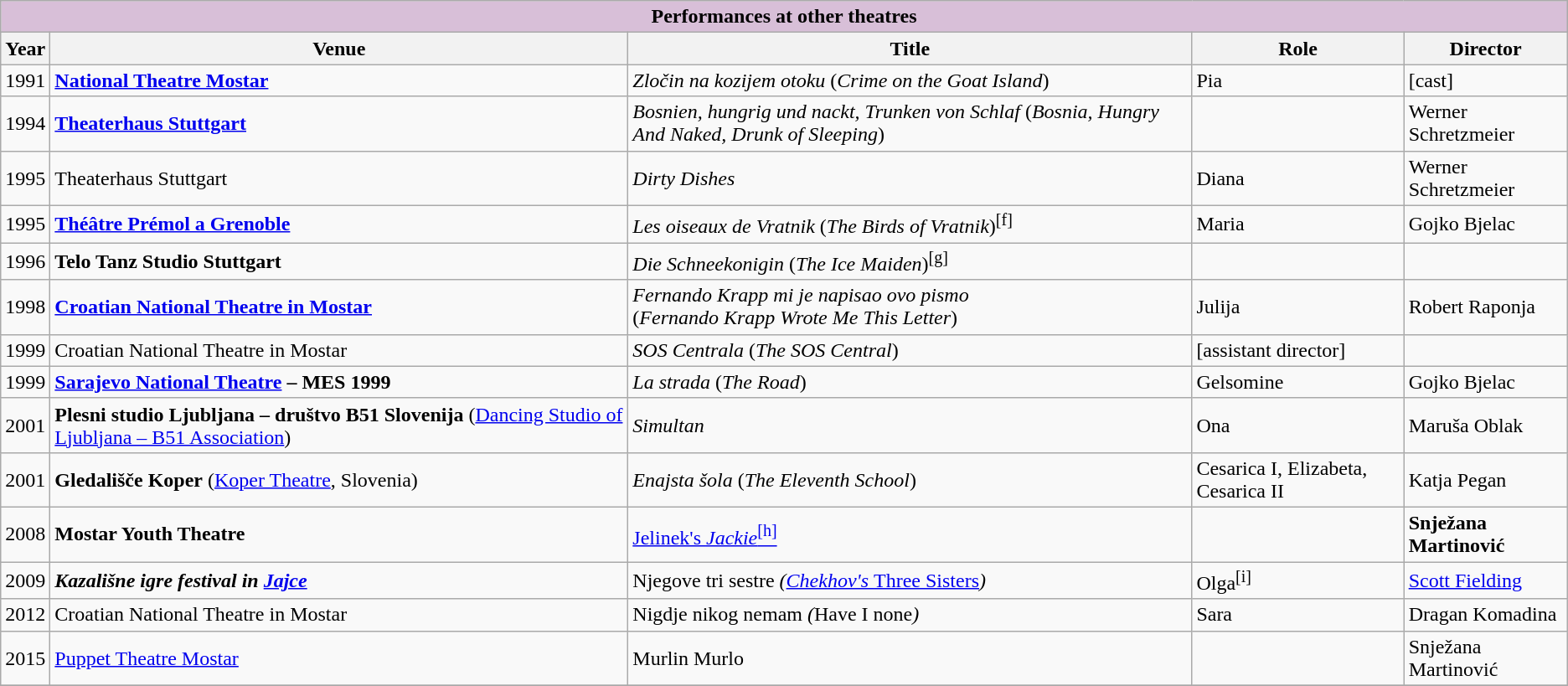<table class="wikitable">
<tr>
<th colspan="6" style="background: Thistle;">Performances at other theatres</th>
</tr>
<tr>
<th>Year</th>
<th>Venue</th>
<th>Title</th>
<th>Role</th>
<th>Director</th>
</tr>
<tr>
<td>1991</td>
<td><strong><a href='#'>National Theatre Mostar</a></strong></td>
<td><em>Zločin na kozijem otoku</em> (<em>Crime on the Goat Island</em>)</td>
<td>Pia</td>
<td>[cast]</td>
</tr>
<tr>
<td>1994</td>
<td><strong><a href='#'>Theaterhaus Stuttgart</a></strong></td>
<td><em>Bosnien, hungrig und nackt, Trunken von Schlaf</em> (<em>Bosnia, Hungry And Naked, Drunk of Sleeping</em>)</td>
<td></td>
<td>Werner Schretzmeier</td>
</tr>
<tr>
<td>1995</td>
<td>Theaterhaus Stuttgart</td>
<td><em>Dirty Dishes</em></td>
<td>Diana</td>
<td>Werner Schretzmeier</td>
</tr>
<tr>
<td>1995</td>
<td><strong><a href='#'>Théâtre Prémol a Grenoble</a></strong></td>
<td><em>Les oiseaux de Vratnik</em> (<em>The Birds of Vratnik</em>)<sup>[f]</sup></td>
<td>Maria</td>
<td>Gojko Bjelac</td>
</tr>
<tr>
<td>1996</td>
<td><strong>Telo Tanz Studio Stuttgart</strong></td>
<td><em>Die Schneekonigin</em> (<em>The Ice Maiden</em>)<sup>[g]</sup></td>
<td></td>
<td></td>
</tr>
<tr>
<td>1998</td>
<td><strong><a href='#'>Croatian National Theatre in Mostar</a></strong></td>
<td><em>Fernando Krapp mi je napisao ovo pismo</em> <br>(<em>Fernando Krapp Wrote Me This Letter</em>)</td>
<td>Julija</td>
<td>Robert Raponja</td>
</tr>
<tr>
<td>1999</td>
<td>Croatian National Theatre in Mostar</td>
<td><em>SOS Centrala</em> (<em>The SOS Central</em>)</td>
<td>[assistant director]</td>
<td></td>
</tr>
<tr>
<td>1999</td>
<td><strong><a href='#'>Sarajevo National Theatre</a> – MES 1999</strong></td>
<td><em>La strada</em> (<em>The Road</em>)</td>
<td>Gelsomine</td>
<td>Gojko Bjelac</td>
</tr>
<tr>
<td>2001</td>
<td><strong>Plesni studio Ljubljana – društvo B51 Slovenija</strong> (<a href='#'>Dancing Studio of Ljubljana – B51 Association</a>)</td>
<td><em>Simultan</em></td>
<td>Ona</td>
<td>Maruša Oblak</td>
</tr>
<tr>
<td>2001</td>
<td><strong>Gledališče Koper</strong> (<a href='#'>Koper Theatre</a>, Slovenia)</td>
<td><em>Enajsta šola</em> (<em>The Eleventh School</em>)</td>
<td>Cesarica I, Elizabeta, Cesarica II</td>
<td>Katja Pegan</td>
</tr>
<tr>
<td>2008</td>
<td><strong>Mostar Youth Theatre</strong></td>
<td><a href='#'>Jelinek's <em>Jackie</em><sup>[h]</sup></a></td>
<td></td>
<td><strong>Snježana Martinović</strong></td>
</tr>
<tr>
<td>2009</td>
<td><strong><em>Kazališne igre<em> festival<strong> in <a href='#'>Jajce</a></td>
<td></em>Njegove tri sestre<em> (<a href='#'>Chekhov's </em>Three Sisters<em></a>)</td>
<td>Olga<sup>[i]</sup></td>
<td><a href='#'>Scott Fielding</a></td>
</tr>
<tr>
<td>2012</td>
<td>Croatian National Theatre in Mostar</td>
<td></em>Nigdje nikog nemam<em> (</em>Have I none<em>)</td>
<td>Sara</td>
<td>Dragan Komadina</td>
</tr>
<tr>
<td>2015</td>
<td><a href='#'>Puppet Theatre Mostar</a></td>
<td></em>Murlin Murlo<em></td>
<td></td>
<td></strong>Snježana Martinović<strong></td>
</tr>
<tr>
</tr>
</table>
